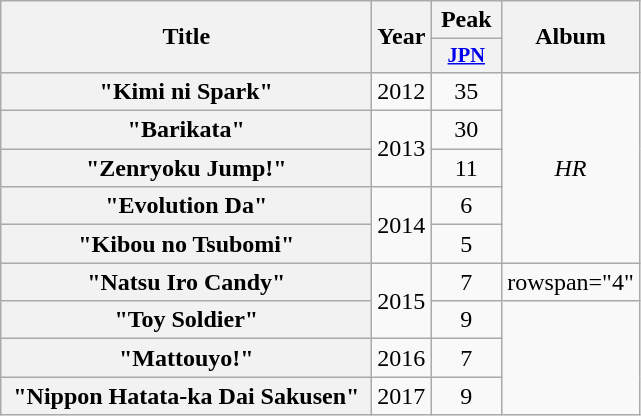<table class="wikitable plainrowheaders" style="text-align:center;">
<tr>
<th scope="colw" rowspan="2" style="width:15em;">Title</th>
<th scope="col" rowspan="2">Year</th>
<th scope="col">Peak</th>
<th scope="col" rowspan="2">Album</th>
</tr>
<tr>
<th scope="col" style="width:3em;font-size:85%;"><a href='#'>JPN</a><br></th>
</tr>
<tr>
<th scope="row">"Kimi ni Spark"</th>
<td>2012</td>
<td>35</td>
<td rowspan="5"><em>HR</em></td>
</tr>
<tr>
<th scope="row">"Barikata"</th>
<td rowspan="2">2013</td>
<td>30</td>
</tr>
<tr>
<th scope="row">"Zenryoku Jump!"</th>
<td>11</td>
</tr>
<tr>
<th scope="row">"Evolution Da"</th>
<td rowspan="2">2014</td>
<td>6</td>
</tr>
<tr>
<th scope="row">"Kibou no Tsubomi"</th>
<td>5</td>
</tr>
<tr>
<th scope="row">"Natsu Iro Candy"</th>
<td rowspan="2">2015</td>
<td>7</td>
<td>rowspan="4" </td>
</tr>
<tr>
<th scope="row">"Toy Soldier"</th>
<td>9</td>
</tr>
<tr>
<th scope="row">"Mattouyo!"</th>
<td>2016</td>
<td>7</td>
</tr>
<tr>
<th scope="row">"Nippon Hatata-ka Dai Sakusen"</th>
<td>2017</td>
<td>9</td>
</tr>
</table>
